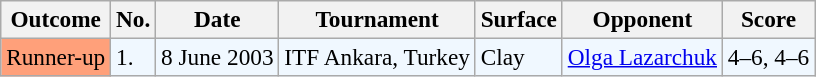<table class="sortable wikitable" style=font-size:97%>
<tr>
<th>Outcome</th>
<th>No.</th>
<th>Date</th>
<th>Tournament</th>
<th>Surface</th>
<th>Opponent</th>
<th>Score</th>
</tr>
<tr style="background:#f0f8ff;">
<td bgcolor="FFA07A">Runner-up</td>
<td>1.</td>
<td>8 June 2003</td>
<td>ITF Ankara, Turkey</td>
<td>Clay</td>
<td> <a href='#'>Olga Lazarchuk</a></td>
<td>4–6, 4–6</td>
</tr>
</table>
